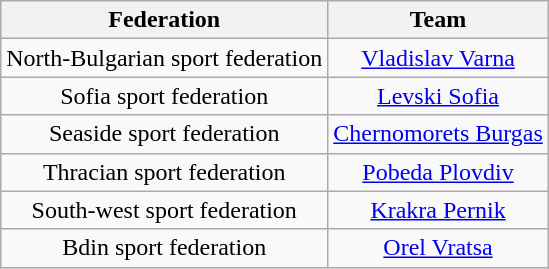<table class="wikitable" style="text-align: center;">
<tr>
<th>Federation</th>
<th>Team</th>
</tr>
<tr>
<td>North-Bulgarian sport federation</td>
<td><a href='#'>Vladislav Varna</a></td>
</tr>
<tr>
<td>Sofia sport federation</td>
<td><a href='#'>Levski Sofia</a></td>
</tr>
<tr>
<td>Seaside sport federation</td>
<td><a href='#'>Chernomorets Burgas</a></td>
</tr>
<tr>
<td>Thracian sport federation</td>
<td><a href='#'>Pobeda Plovdiv</a></td>
</tr>
<tr>
<td>South-west sport federation</td>
<td><a href='#'>Krakra Pernik</a></td>
</tr>
<tr>
<td>Bdin sport federation</td>
<td><a href='#'>Orel Vratsa</a></td>
</tr>
</table>
